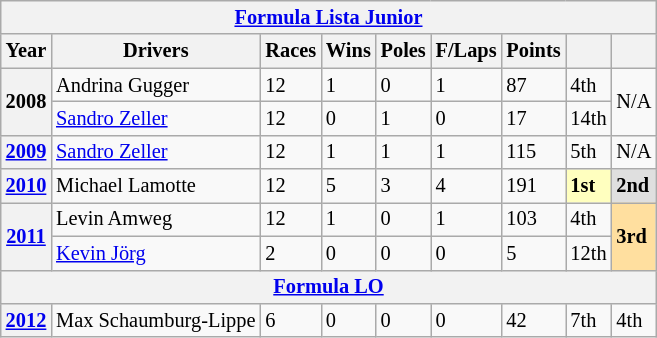<table class="wikitable" style="font-size:85%">
<tr>
<th colspan="10" align="center"><a href='#'>Formula Lista Junior</a></th>
</tr>
<tr>
<th>Year</th>
<th>Drivers</th>
<th>Races</th>
<th>Wins</th>
<th>Poles</th>
<th>F/Laps</th>
<th>Points</th>
<th></th>
<th></th>
</tr>
<tr>
<th rowspan=2>2008</th>
<td> Andrina Gugger</td>
<td>12</td>
<td>1</td>
<td>0</td>
<td>1</td>
<td>87</td>
<td>4th</td>
<td rowspan=2>N/A</td>
</tr>
<tr>
<td> <a href='#'>Sandro Zeller</a></td>
<td>12</td>
<td>0</td>
<td>1</td>
<td>0</td>
<td>17</td>
<td>14th</td>
</tr>
<tr>
<th rowspan=1><a href='#'>2009</a></th>
<td> <a href='#'>Sandro Zeller</a></td>
<td>12</td>
<td>1</td>
<td>1</td>
<td>1</td>
<td>115</td>
<td>5th</td>
<td rowspan=1>N/A</td>
</tr>
<tr>
<th rowspan=1><a href='#'>2010</a></th>
<td> Michael Lamotte</td>
<td>12</td>
<td>5</td>
<td>3</td>
<td>4</td>
<td>191</td>
<td style="background:#ffffbf;"><strong>1st</strong></td>
<td rowspan=1 style="background:#dfdfdf;"><strong>2nd</strong></td>
</tr>
<tr>
<th rowspan=2><a href='#'>2011</a></th>
<td> Levin Amweg</td>
<td>12</td>
<td>1</td>
<td>0</td>
<td>1</td>
<td>103</td>
<td>4th</td>
<td rowspan=2 style="background:#FFDF9F;"><strong>3rd</strong></td>
</tr>
<tr>
<td> <a href='#'>Kevin Jörg</a></td>
<td>2</td>
<td>0</td>
<td>0</td>
<td>0</td>
<td>5</td>
<td>12th</td>
</tr>
<tr>
<th colspan="10" align="center"><a href='#'>Formula LO</a></th>
</tr>
<tr>
<th rowspan=1><a href='#'>2012</a></th>
<td> Max Schaumburg-Lippe</td>
<td>6</td>
<td>0</td>
<td>0</td>
<td>0</td>
<td>42</td>
<td>7th</td>
<td rowspan=1>4th</td>
</tr>
</table>
